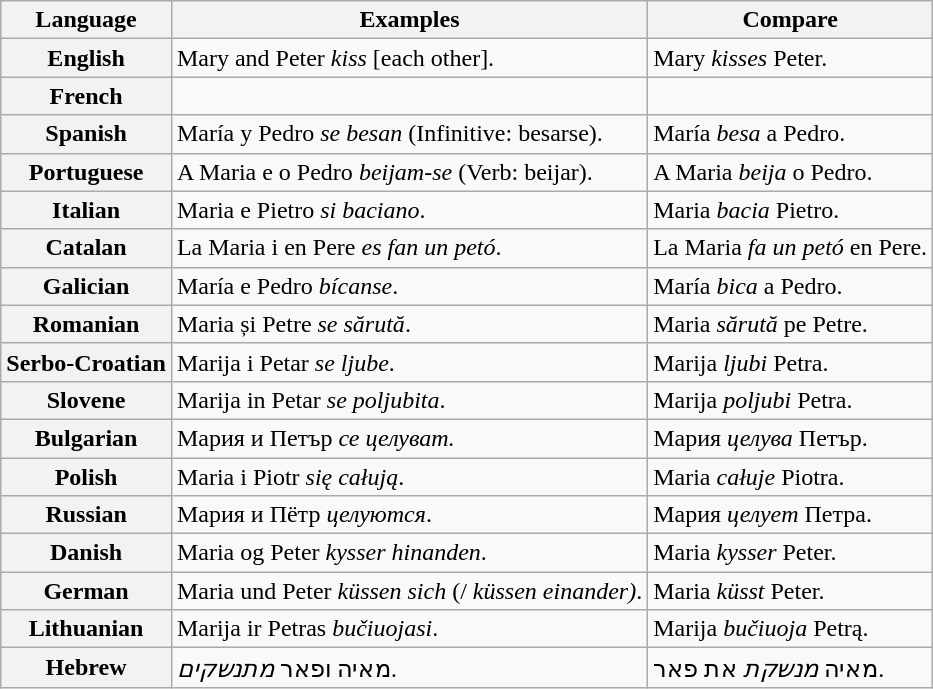<table class="wikitable">
<tr>
<th>Language</th>
<th>Examples</th>
<th>Compare</th>
</tr>
<tr>
<th>English</th>
<td>Мary and Peter <em>kiss</em> [each other].</td>
<td>Mary <em>kisses</em> Peter.</td>
</tr>
<tr>
<th>French</th>
<td></td>
<td></td>
</tr>
<tr>
<th>Spanish</th>
<td>María y Pedro <em>se besan</em> (Infinitive: besarse).</td>
<td>María <em>besa</em> a Pedro.</td>
</tr>
<tr>
<th>Portuguese</th>
<td>A Maria e o Pedro <em>beijam-se</em> (Verb: beijar).</td>
<td>A Maria <em>beija</em> o Pedro.</td>
</tr>
<tr>
<th>Italian</th>
<td>Maria e Pietro <em>si baciano</em>.</td>
<td>Maria <em>bacia</em> Pietro.</td>
</tr>
<tr>
<th>Catalan</th>
<td>La Maria i en Pere <em>es fan un petó</em>.</td>
<td>La Maria <em>fa un petó</em>  en Pere.</td>
</tr>
<tr>
<th>Galician</th>
<td>María e Pedro <em>bícanse</em>.</td>
<td>María <em>bica</em> a Pedro.</td>
</tr>
<tr>
<th>Romanian</th>
<td>Мaria și Petre <em>se sărută</em>.</td>
<td>Maria <em>sărută</em> pe Petre.</td>
</tr>
<tr>
<th>Serbo-Croatian</th>
<td>Marija i Petar <em>se ljube</em>.</td>
<td>Marija <em>ljubi</em> Petra.</td>
</tr>
<tr>
<th>Slovene</th>
<td>Marija in Petar <em>se poljubita</em>.</td>
<td>Marija <em>poljubi</em> Petra.</td>
</tr>
<tr>
<th>Bulgarian</th>
<td>Мария и Петър <em>се целуват.</em><br></td>
<td>Мария <em>целува</em> Петър.<br></td>
</tr>
<tr>
<th>Polish</th>
<td>Maria i Piotr <em>się całują</em>.</td>
<td>Maria <em>całuje</em> Piotra.</td>
</tr>
<tr>
<th>Russian</th>
<td>Мария и Пётр <em>целуются</em>.<br></td>
<td>Мария <em>целуeт</em> Петрa.<br></td>
</tr>
<tr>
<th>Danish</th>
<td>Maria og Peter <em>kysser hinanden</em>.</td>
<td>Maria <em>kysser</em> Peter.</td>
</tr>
<tr>
<th>German</th>
<td>Maria und Peter <em>küssen sich</em> (/<em> küssen  einander)</em>.</td>
<td>Maria <em>küsst</em> Peter.</td>
</tr>
<tr>
<th>Lithuanian</th>
<td>Marija ir Petras <em>bučiuojasi</em>.</td>
<td>Marija <em>bučiuoja</em> Petrą.</td>
</tr>
<tr>
<th>Hebrew</th>
<td>מאיה ופאר <em>מתנשקים.</em><br></td>
<td>מאיה <em>מנשקת</em> את פאר.<br></td>
</tr>
</table>
